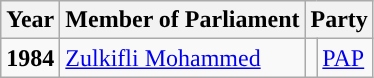<table class="wikitable">
<tr>
<th>Year</th>
<th>Member of Parliament</th>
<th colspan="2">Party</th>
</tr>
<tr>
<td><strong>1984</strong></td>
<td><a href='#'>Zulkifli Mohammed</a></td>
<td></td>
<td><a href='#'>PAP</a></td>
</tr>
</table>
